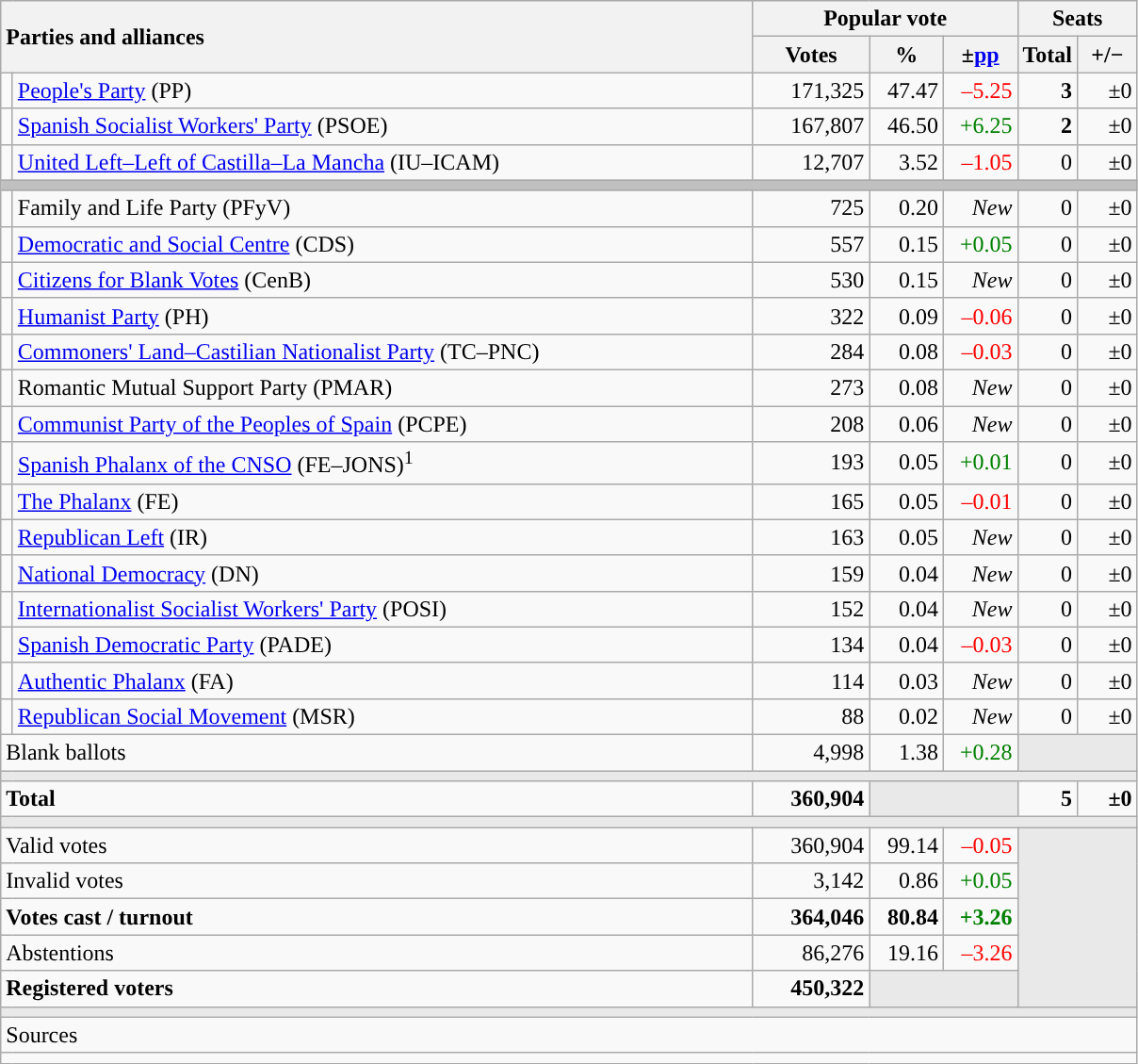<table class="wikitable" style="text-align:right;">
<tr>
<th style="text-align:left;" rowspan="2" colspan="2" width="525">Parties and alliances</th>
<th colspan="3">Popular vote</th>
<th colspan="2">Seats</th>
</tr>
<tr>
<th width="75">Votes</th>
<th width="45">%</th>
<th width="45">±<a href='#'>pp</a></th>
<th width="35">Total</th>
<th width="35">+/−</th>
</tr>
<tr>
<td width="1" style="color:inherit;background:"></td>
<td align="left"><a href='#'>People's Party</a> (PP)</td>
<td>171,325</td>
<td>47.47</td>
<td style="color:red;">–5.25</td>
<td><strong>3</strong></td>
<td>±0</td>
</tr>
<tr>
<td style="color:inherit;background:"></td>
<td align="left"><a href='#'>Spanish Socialist Workers' Party</a> (PSOE)</td>
<td>167,807</td>
<td>46.50</td>
<td style="color:green;">+6.25</td>
<td><strong>2</strong></td>
<td>±0</td>
</tr>
<tr>
<td style="color:inherit;background:"></td>
<td align="left"><a href='#'>United Left–Left of Castilla–La Mancha</a> (IU–ICAM)</td>
<td>12,707</td>
<td>3.52</td>
<td style="color:red;">–1.05</td>
<td>0</td>
<td>±0</td>
</tr>
<tr>
<td colspan="7" bgcolor="#C0C0C0"></td>
</tr>
<tr>
<td style="color:inherit;background:"></td>
<td align="left">Family and Life Party (PFyV)</td>
<td>725</td>
<td>0.20</td>
<td><em>New</em></td>
<td>0</td>
<td>±0</td>
</tr>
<tr>
<td style="color:inherit;background:"></td>
<td align="left"><a href='#'>Democratic and Social Centre</a> (CDS)</td>
<td>557</td>
<td>0.15</td>
<td style="color:green;">+0.05</td>
<td>0</td>
<td>±0</td>
</tr>
<tr>
<td style="color:inherit;background:"></td>
<td align="left"><a href='#'>Citizens for Blank Votes</a> (CenB)</td>
<td>530</td>
<td>0.15</td>
<td><em>New</em></td>
<td>0</td>
<td>±0</td>
</tr>
<tr>
<td style="color:inherit;background:"></td>
<td align="left"><a href='#'>Humanist Party</a> (PH)</td>
<td>322</td>
<td>0.09</td>
<td style="color:red;">–0.06</td>
<td>0</td>
<td>±0</td>
</tr>
<tr>
<td style="color:inherit;background:"></td>
<td align="left"><a href='#'>Commoners' Land–Castilian Nationalist Party</a> (TC–PNC)</td>
<td>284</td>
<td>0.08</td>
<td style="color:red;">–0.03</td>
<td>0</td>
<td>±0</td>
</tr>
<tr>
<td style="color:inherit;background:"></td>
<td align="left">Romantic Mutual Support Party (PMAR)</td>
<td>273</td>
<td>0.08</td>
<td><em>New</em></td>
<td>0</td>
<td>±0</td>
</tr>
<tr>
<td style="color:inherit;background:"></td>
<td align="left"><a href='#'>Communist Party of the Peoples of Spain</a> (PCPE)</td>
<td>208</td>
<td>0.06</td>
<td><em>New</em></td>
<td>0</td>
<td>±0</td>
</tr>
<tr>
<td style="color:inherit;background:"></td>
<td align="left"><a href='#'>Spanish Phalanx of the CNSO</a> (FE–JONS)<sup>1</sup></td>
<td>193</td>
<td>0.05</td>
<td style="color:green;">+0.01</td>
<td>0</td>
<td>±0</td>
</tr>
<tr>
<td style="color:inherit;background:"></td>
<td align="left"><a href='#'>The Phalanx</a> (FE)</td>
<td>165</td>
<td>0.05</td>
<td style="color:red;">–0.01</td>
<td>0</td>
<td>±0</td>
</tr>
<tr>
<td style="color:inherit;background:"></td>
<td align="left"><a href='#'>Republican Left</a> (IR)</td>
<td>163</td>
<td>0.05</td>
<td><em>New</em></td>
<td>0</td>
<td>±0</td>
</tr>
<tr>
<td style="color:inherit;background:"></td>
<td align="left"><a href='#'>National Democracy</a> (DN)</td>
<td>159</td>
<td>0.04</td>
<td><em>New</em></td>
<td>0</td>
<td>±0</td>
</tr>
<tr>
<td style="color:inherit;background:"></td>
<td align="left"><a href='#'>Internationalist Socialist Workers' Party</a> (POSI)</td>
<td>152</td>
<td>0.04</td>
<td><em>New</em></td>
<td>0</td>
<td>±0</td>
</tr>
<tr>
<td style="color:inherit;background:"></td>
<td align="left"><a href='#'>Spanish Democratic Party</a> (PADE)</td>
<td>134</td>
<td>0.04</td>
<td style="color:red;">–0.03</td>
<td>0</td>
<td>±0</td>
</tr>
<tr>
<td style="color:inherit;background:"></td>
<td align="left"><a href='#'>Authentic Phalanx</a> (FA)</td>
<td>114</td>
<td>0.03</td>
<td><em>New</em></td>
<td>0</td>
<td>±0</td>
</tr>
<tr>
<td style="color:inherit;background:"></td>
<td align="left"><a href='#'>Republican Social Movement</a> (MSR)</td>
<td>88</td>
<td>0.02</td>
<td><em>New</em></td>
<td>0</td>
<td>±0</td>
</tr>
<tr>
<td align="left" colspan="2">Blank ballots</td>
<td>4,998</td>
<td>1.38</td>
<td style="color:green;">+0.28</td>
<td bgcolor="#E9E9E9" colspan="2"></td>
</tr>
<tr>
<td colspan="7" bgcolor="#E9E9E9"></td>
</tr>
<tr style="font-weight:bold;">
<td align="left" colspan="2">Total</td>
<td>360,904</td>
<td bgcolor="#E9E9E9" colspan="2"></td>
<td>5</td>
<td>±0</td>
</tr>
<tr>
<td colspan="7" bgcolor="#E9E9E9"></td>
</tr>
<tr>
<td align="left" colspan="2">Valid votes</td>
<td>360,904</td>
<td>99.14</td>
<td style="color:red;">–0.05</td>
<td bgcolor="#E9E9E9" colspan="2" rowspan="5"></td>
</tr>
<tr>
<td align="left" colspan="2">Invalid votes</td>
<td>3,142</td>
<td>0.86</td>
<td style="color:green;">+0.05</td>
</tr>
<tr style="font-weight:bold;">
<td align="left" colspan="2">Votes cast / turnout</td>
<td>364,046</td>
<td>80.84</td>
<td style="color:green;">+3.26</td>
</tr>
<tr>
<td align="left" colspan="2">Abstentions</td>
<td>86,276</td>
<td>19.16</td>
<td style="color:red;">–3.26</td>
</tr>
<tr style="font-weight:bold;">
<td align="left" colspan="2">Registered voters</td>
<td>450,322</td>
<td bgcolor="#E9E9E9" colspan="2"></td>
</tr>
<tr>
<td colspan="7" bgcolor="#E9E9E9"></td>
</tr>
<tr>
<td align="left" colspan="7">Sources</td>
</tr>
<tr>
<td colspan="7" style="text-align:left; max-width:790px;"></td>
</tr>
</table>
